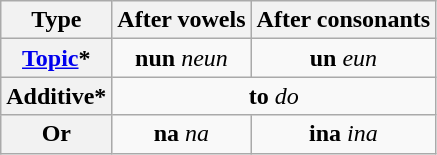<table class="wikitable" style="text-align: center">
<tr>
<th>Type</th>
<th>After vowels</th>
<th>After consonants</th>
</tr>
<tr>
<th><a href='#'>Topic</a>*</th>
<td><strong>nun</strong>  <em>neun</em></td>
<td><strong>un</strong>  <em>eun</em></td>
</tr>
<tr>
<th>Additive*</th>
<td colspan=2><strong>to</strong>  <em>do</em></td>
</tr>
<tr>
<th>Or</th>
<td><strong>na</strong>  <em>na</em></td>
<td><strong>ina</strong>  <em>ina</em></td>
</tr>
</table>
